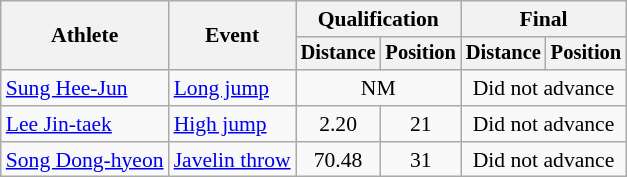<table class=wikitable style="font-size:90%">
<tr>
<th rowspan="2">Athlete</th>
<th rowspan="2">Event</th>
<th colspan="2">Qualification</th>
<th colspan="2">Final</th>
</tr>
<tr style="font-size:95%">
<th>Distance</th>
<th>Position</th>
<th>Distance</th>
<th>Position</th>
</tr>
<tr style="text-align: center;">
<td style="text-align: left;"><a href='#'>Sung Hee-Jun</a></td>
<td style="text-align: left;"><a href='#'>Long jump</a></td>
<td colspan=2>NM</td>
<td colspan=2>Did not advance</td>
</tr>
<tr style="text-align: center;">
<td style="text-align: left;"><a href='#'>Lee Jin-taek</a></td>
<td style="text-align: left;"><a href='#'>High jump</a></td>
<td>2.20</td>
<td>21</td>
<td colspan=2>Did not advance</td>
</tr>
<tr style="text-align: center;">
<td style="text-align: left;"><a href='#'>Song Dong-hyeon</a></td>
<td style="text-align: left;"><a href='#'>Javelin throw</a></td>
<td>70.48</td>
<td>31</td>
<td colspan=2>Did not advance</td>
</tr>
</table>
